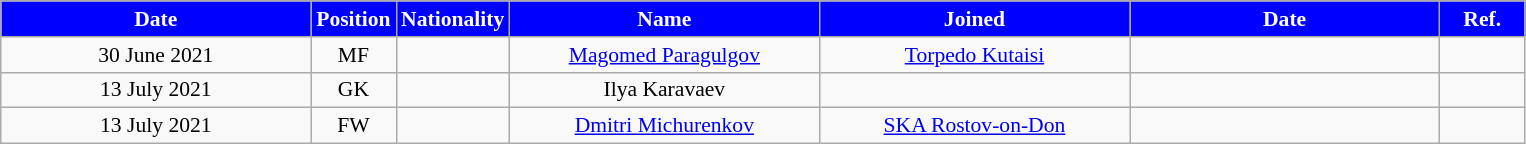<table class="wikitable"  style="text-align:center; font-size:90%; ">
<tr>
<th style="background:#0000FF; color:#FFFFFF; width:200px;">Date</th>
<th style="background:#0000FF; color:#FFFFFF; width:50px;">Position</th>
<th style="background:#0000FF; color:#FFFFFF; width:50px;">Nationality</th>
<th style="background:#0000FF; color:#FFFFFF; width:200px;">Name</th>
<th style="background:#0000FF; color:#FFFFFF; width:200px;">Joined</th>
<th style="background:#0000FF; color:#FFFFFF; width:200px;">Date</th>
<th style="background:#0000FF; color:#FFFFFF; width:50px;">Ref.</th>
</tr>
<tr>
<td>30 June 2021</td>
<td>MF</td>
<td></td>
<td><a href='#'>Magomed Paragulgov</a></td>
<td><a href='#'>Torpedo Kutaisi</a></td>
<td></td>
<td></td>
</tr>
<tr>
<td>13 July 2021</td>
<td>GK</td>
<td></td>
<td>Ilya Karavaev</td>
<td></td>
<td></td>
<td></td>
</tr>
<tr>
<td>13 July 2021</td>
<td>FW</td>
<td></td>
<td><a href='#'>Dmitri Michurenkov</a></td>
<td><a href='#'>SKA Rostov-on-Don</a></td>
<td></td>
<td></td>
</tr>
</table>
